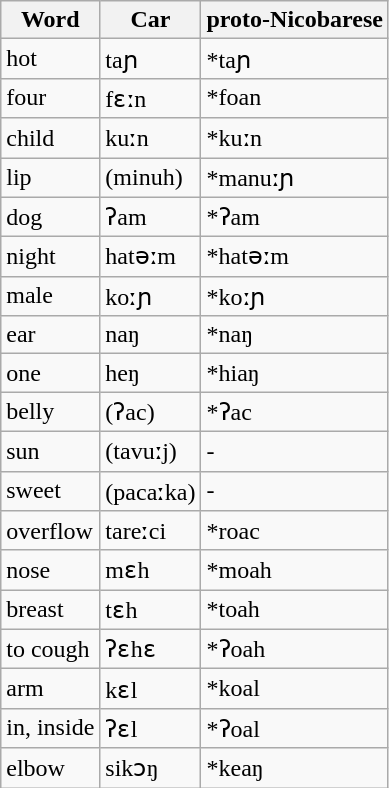<table class="wikitable">
<tr>
<th>Word</th>
<th>Car</th>
<th>proto-Nicobarese</th>
</tr>
<tr>
<td>hot</td>
<td>taɲ</td>
<td>*taɲ</td>
</tr>
<tr>
<td>four</td>
<td>fɛːn</td>
<td>*foan</td>
</tr>
<tr>
<td>child</td>
<td>kuːn</td>
<td>*kuːn</td>
</tr>
<tr>
<td>lip</td>
<td>(minuh)</td>
<td>*manuːɲ</td>
</tr>
<tr>
<td>dog</td>
<td>ʔam</td>
<td>*ʔam</td>
</tr>
<tr>
<td>night</td>
<td>hatəːm</td>
<td>*hatəːm</td>
</tr>
<tr>
<td>male</td>
<td>koːɲ</td>
<td>*koːɲ</td>
</tr>
<tr>
<td>ear</td>
<td>naŋ</td>
<td>*naŋ</td>
</tr>
<tr>
<td>one</td>
<td>heŋ</td>
<td>*hiaŋ</td>
</tr>
<tr>
<td>belly</td>
<td>(ʔac)</td>
<td>*ʔac</td>
</tr>
<tr>
<td>sun</td>
<td>(tavuːj)</td>
<td>-</td>
</tr>
<tr>
<td>sweet</td>
<td>(pacaːka)</td>
<td>-</td>
</tr>
<tr>
<td>overflow</td>
<td>tareːci</td>
<td>*roac</td>
</tr>
<tr>
<td>nose</td>
<td>mɛh</td>
<td>*moah</td>
</tr>
<tr>
<td>breast</td>
<td>tɛh</td>
<td>*toah</td>
</tr>
<tr>
<td>to cough</td>
<td>ʔɛhɛ</td>
<td>*ʔoah</td>
</tr>
<tr>
<td>arm</td>
<td>kɛl</td>
<td>*koal</td>
</tr>
<tr>
<td>in, inside</td>
<td>ʔɛl</td>
<td>*ʔoal</td>
</tr>
<tr>
<td>elbow</td>
<td>sikɔŋ</td>
<td>*keaŋ</td>
</tr>
</table>
